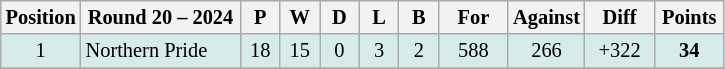<table class="wikitable" style="text-align:center; font-size:85%;">
<tr style="background: #d7ebed;">
<th width="40" abbr="Position">Position</th>
<th width="100">Round 20 – 2024</th>
<th width="20" abbr="Played">P</th>
<th width="20" abbr="Won">W</th>
<th width="20" abbr="Drawn">D</th>
<th width="20" abbr="Lost">L</th>
<th width="20" abbr="Bye">B</th>
<th width="40" abbr="Points for">For</th>
<th width="40" abbr="Points against">Against</th>
<th width="40" abbr="Points difference">Diff</th>
<th width="40" abbr="Points">Points</th>
</tr>
<tr style="background: #d7ebed;">
<td>1</td>
<td style="text-align:left;"> Northern Pride</td>
<td>18</td>
<td>15</td>
<td>0</td>
<td>3</td>
<td>2</td>
<td>588</td>
<td>266</td>
<td>+322</td>
<td><strong>34</strong></td>
</tr>
<tr>
</tr>
</table>
